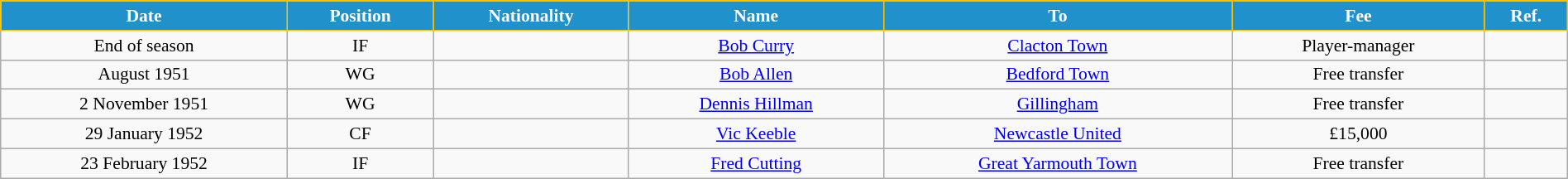<table class="wikitable" style="text-align:center; font-size:90%; width:100%;">
<tr>
<th style="background:#2191CC; color:white; border:1px solid #F7C408; text-align:center;">Date</th>
<th style="background:#2191CC; color:white; border:1px solid #F7C408; text-align:center;">Position</th>
<th style="background:#2191CC; color:white; border:1px solid #F7C408; text-align:center;">Nationality</th>
<th style="background:#2191CC; color:white; border:1px solid #F7C408; text-align:center;">Name</th>
<th style="background:#2191CC; color:white; border:1px solid #F7C408; text-align:center;">To</th>
<th style="background:#2191CC; color:white; border:1px solid #F7C408; text-align:center;">Fee</th>
<th style="background:#2191CC; color:white; border:1px solid #F7C408; text-align:center;">Ref.</th>
</tr>
<tr>
<td>End of season</td>
<td>IF</td>
<td></td>
<td><a href='#'>Bob Curry</a></td>
<td> <a href='#'>Clacton Town</a></td>
<td>Player-manager</td>
<td></td>
</tr>
<tr>
<td>August 1951</td>
<td>WG</td>
<td></td>
<td><a href='#'>Bob Allen</a></td>
<td> <a href='#'>Bedford Town</a></td>
<td>Free transfer</td>
<td></td>
</tr>
<tr>
<td>2 November 1951</td>
<td>WG</td>
<td></td>
<td><a href='#'>Dennis Hillman</a></td>
<td> <a href='#'>Gillingham</a></td>
<td>Free transfer</td>
<td></td>
</tr>
<tr>
<td>29 January 1952</td>
<td>CF</td>
<td></td>
<td><a href='#'>Vic Keeble</a></td>
<td> <a href='#'>Newcastle United</a></td>
<td>£15,000</td>
<td></td>
</tr>
<tr>
<td>23 February 1952</td>
<td>IF</td>
<td></td>
<td><a href='#'>Fred Cutting</a></td>
<td> <a href='#'>Great Yarmouth Town</a></td>
<td>Free transfer</td>
<td></td>
</tr>
</table>
